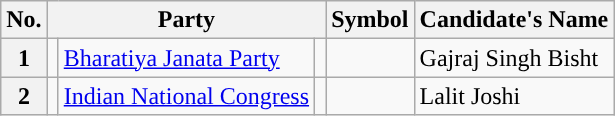<table class="wikitable sortable">
<tr>
<th>No.</th>
<th colspan="3">Party</th>
<th>Symbol</th>
<th>Candidate's Name</th>
</tr>
<tr>
<th>1</th>
<td style="background:"></td>
<td><a href='#'>Bharatiya Janata Party</a></td>
<td></td>
<td></td>
<td>Gajraj Singh Bisht</td>
</tr>
<tr>
<th>2</th>
<td style="background:"></td>
<td><a href='#'>Indian National Congress</a></td>
<td></td>
<td></td>
<td>Lalit Joshi</td>
</tr>
</table>
